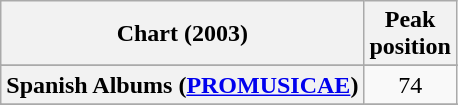<table class="wikitable sortable plainrowheaders" style="text-align:center">
<tr>
<th scope="col">Chart (2003)</th>
<th scope="col">Peak<br>position</th>
</tr>
<tr>
</tr>
<tr>
</tr>
<tr>
</tr>
<tr>
</tr>
<tr>
</tr>
<tr>
</tr>
<tr>
</tr>
<tr>
</tr>
<tr>
</tr>
<tr>
</tr>
<tr>
</tr>
<tr>
</tr>
<tr>
</tr>
<tr>
</tr>
<tr>
</tr>
<tr>
</tr>
<tr>
<th scope="row">Spanish Albums (<a href='#'>PROMUSICAE</a>)</th>
<td align="center">74</td>
</tr>
<tr>
</tr>
<tr>
</tr>
<tr>
</tr>
<tr>
</tr>
</table>
